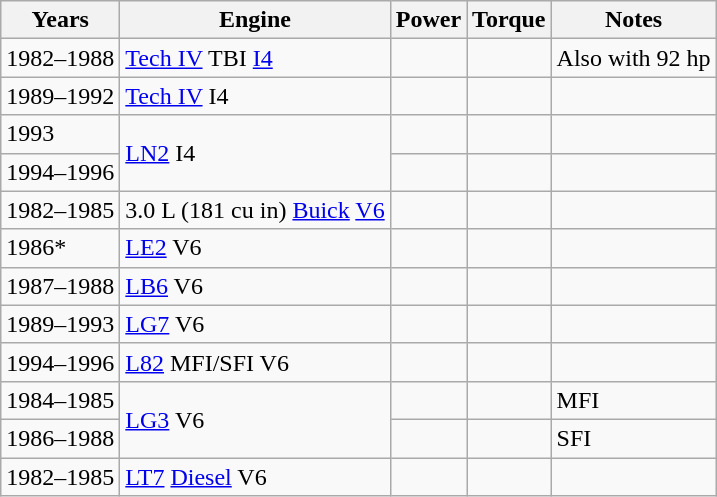<table class="wikitable">
<tr>
<th>Years</th>
<th>Engine</th>
<th>Power</th>
<th>Torque</th>
<th>Notes</th>
</tr>
<tr>
<td>1982–1988</td>
<td> <a href='#'>Tech IV</a> TBI <a href='#'>I4</a></td>
<td></td>
<td></td>
<td>Also with 92 hp</td>
</tr>
<tr>
<td>1989–1992</td>
<td> <a href='#'>Tech IV</a> I4</td>
<td></td>
<td></td>
<td></td>
</tr>
<tr>
<td>1993</td>
<td rowspan="2"> <a href='#'>LN2</a> I4</td>
<td></td>
<td></td>
<td></td>
</tr>
<tr>
<td>1994–1996</td>
<td></td>
<td></td>
<td></td>
</tr>
<tr>
<td>1982–1985</td>
<td>3.0 L (181 cu in) <a href='#'>Buick</a> <a href='#'>V6</a></td>
<td></td>
<td></td>
<td></td>
</tr>
<tr>
<td>1986*</td>
<td> <a href='#'>LE2</a> V6</td>
<td></td>
<td></td>
<td></td>
</tr>
<tr>
<td>1987–1988</td>
<td> <a href='#'>LB6</a> V6</td>
<td></td>
<td></td>
<td></td>
</tr>
<tr>
<td>1989–1993</td>
<td> <a href='#'>LG7</a> V6</td>
<td></td>
<td></td>
<td></td>
</tr>
<tr>
<td>1994–1996</td>
<td> <a href='#'>L82</a> MFI/SFI V6</td>
<td></td>
<td></td>
<td></td>
</tr>
<tr>
<td>1984–1985</td>
<td rowspan=2> <a href='#'>LG3</a> V6</td>
<td></td>
<td></td>
<td>MFI</td>
</tr>
<tr>
<td>1986–1988</td>
<td></td>
<td></td>
<td>SFI</td>
</tr>
<tr>
<td>1982–1985</td>
<td> <a href='#'>LT7</a> <a href='#'>Diesel</a> V6</td>
<td></td>
<td></td>
<td></td>
</tr>
</table>
